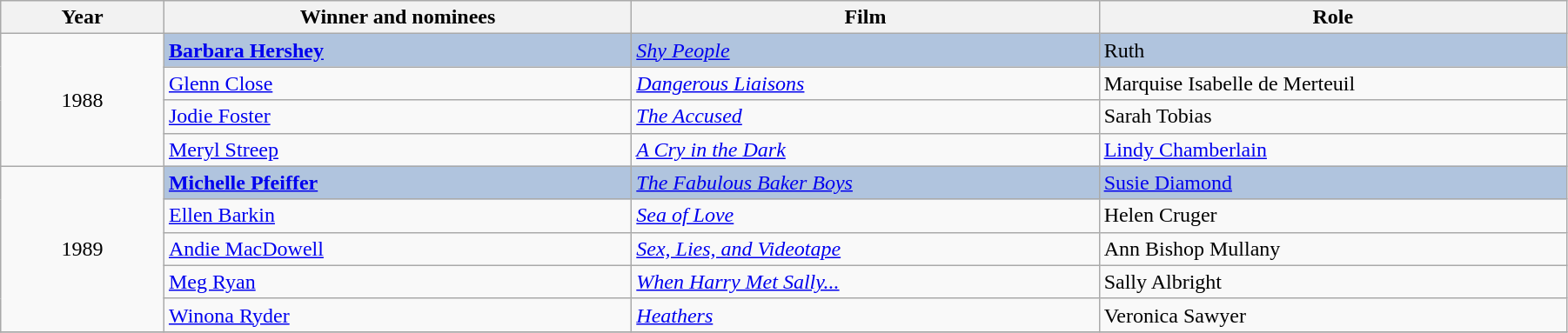<table class="wikitable" width="95%" cellpadding="5">
<tr>
<th width="100"><strong>Year</strong></th>
<th width="300"><strong>Winner and nominees</strong></th>
<th width="300"><strong>Film</strong></th>
<th width="300"><strong>Role</strong></th>
</tr>
<tr>
<td rowspan="4" style="text-align:center;">1988</td>
<td style="background:#B0C4DE;"><strong><a href='#'>Barbara Hershey</a></strong></td>
<td style="background:#B0C4DE;"><em><a href='#'>Shy People</a></em></td>
<td style="background:#B0C4DE;">Ruth</td>
</tr>
<tr>
<td><a href='#'>Glenn Close</a></td>
<td><em><a href='#'>Dangerous Liaisons</a></em></td>
<td>Marquise Isabelle de Merteuil</td>
</tr>
<tr>
<td><a href='#'>Jodie Foster</a></td>
<td><em><a href='#'>The Accused</a></em></td>
<td>Sarah Tobias</td>
</tr>
<tr>
<td><a href='#'>Meryl Streep</a></td>
<td><em><a href='#'>A Cry in the Dark</a></em></td>
<td><a href='#'>Lindy Chamberlain</a></td>
</tr>
<tr>
<td rowspan="5" style="text-align:center;">1989</td>
<td style="background:#B0C4DE;"><strong><a href='#'>Michelle Pfeiffer</a></strong></td>
<td style="background:#B0C4DE;"><em><a href='#'>The Fabulous Baker Boys</a></em></td>
<td style="background:#B0C4DE;"><a href='#'>Susie Diamond</a></td>
</tr>
<tr>
<td><a href='#'>Ellen Barkin</a></td>
<td><em><a href='#'>Sea of Love</a></em></td>
<td>Helen Cruger</td>
</tr>
<tr>
<td><a href='#'>Andie MacDowell</a></td>
<td><em><a href='#'>Sex, Lies, and Videotape</a></em></td>
<td>Ann Bishop Mullany</td>
</tr>
<tr>
<td><a href='#'>Meg Ryan</a></td>
<td><em><a href='#'>When Harry Met Sally...</a></em></td>
<td>Sally Albright</td>
</tr>
<tr>
<td><a href='#'>Winona Ryder</a></td>
<td><em><a href='#'>Heathers</a></em></td>
<td>Veronica Sawyer</td>
</tr>
<tr>
</tr>
</table>
